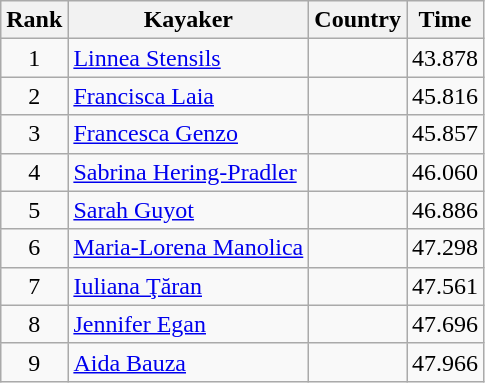<table class="wikitable" style="text-align:center">
<tr>
<th>Rank</th>
<th>Kayaker</th>
<th>Country</th>
<th>Time</th>
</tr>
<tr>
<td>1</td>
<td align="left"><a href='#'>Linnea Stensils</a></td>
<td align="left"></td>
<td>43.878</td>
</tr>
<tr>
<td>2</td>
<td align="left"><a href='#'>Francisca Laia</a></td>
<td align="left"></td>
<td>45.816</td>
</tr>
<tr>
<td>3</td>
<td align="left"><a href='#'>Francesca Genzo</a></td>
<td align="left"></td>
<td>45.857</td>
</tr>
<tr>
<td>4</td>
<td align=left><a href='#'>Sabrina Hering-Pradler</a></td>
<td align=left></td>
<td>46.060</td>
</tr>
<tr>
<td>5</td>
<td align=left><a href='#'>Sarah Guyot</a></td>
<td align=left></td>
<td>46.886</td>
</tr>
<tr>
<td>6</td>
<td align=left><a href='#'>Maria-Lorena Manolica</a></td>
<td align=left></td>
<td>47.298</td>
</tr>
<tr>
<td>7</td>
<td align=left><a href='#'>Iuliana Ţăran</a></td>
<td align=left></td>
<td>47.561</td>
</tr>
<tr>
<td>8</td>
<td align=left><a href='#'>Jennifer Egan</a></td>
<td align=left></td>
<td>47.696</td>
</tr>
<tr>
<td>9</td>
<td align=left><a href='#'>Aida Bauza</a></td>
<td align=left></td>
<td>47.966</td>
</tr>
</table>
